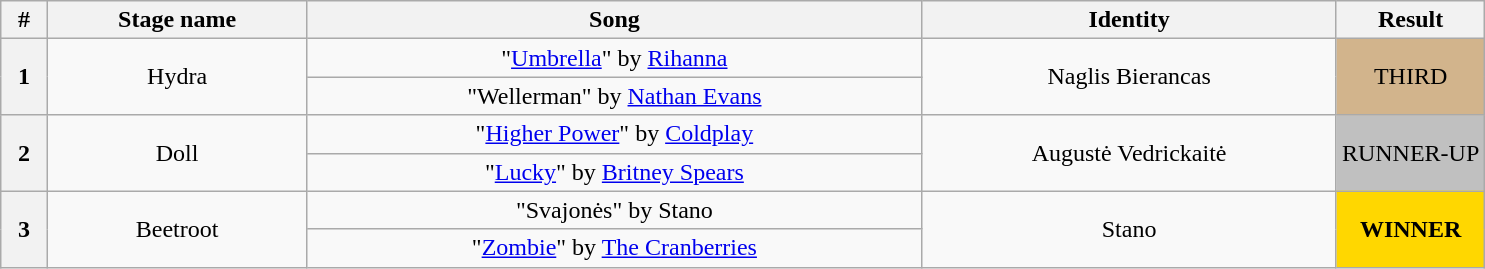<table class="wikitable plainrowheaders" style="text-align: center;">
<tr>
<th>#</th>
<th>Stage name</th>
<th>Song</th>
<th>Identity</th>
<th>Result</th>
</tr>
<tr>
<th rowspan="2">1</th>
<td rowspan="2">Hydra</td>
<td>"<a href='#'>Umbrella</a>" by <a href='#'>Rihanna</a></td>
<td rowspan="2">Naglis Bierancas</td>
<td rowspan="2" style="width:10%; background:tan; ">THIRD</td>
</tr>
<tr>
<td>"Wellerman" by <a href='#'>Nathan Evans</a></td>
</tr>
<tr>
<th rowspan="2">2</th>
<td rowspan="2">Doll</td>
<td>"<a href='#'>Higher Power</a>" by <a href='#'>Coldplay</a></td>
<td rowspan="2">Augustė Vedrickaitė</td>
<td rowspan="2"  bgcolor=silver>RUNNER-UP</td>
</tr>
<tr>
<td>"<a href='#'>Lucky</a>" by <a href='#'>Britney Spears</a></td>
</tr>
<tr>
<th rowspan="2">3</th>
<td rowspan="2">Beetroot</td>
<td>"Svajonės" by Stano</td>
<td rowspan="2">Stano</td>
<td rowspan="2" bgcolor=gold><strong>WINNER</strong></td>
</tr>
<tr>
<td>"<a href='#'>Zombie</a>" by <a href='#'>The Cranberries</a></td>
</tr>
</table>
